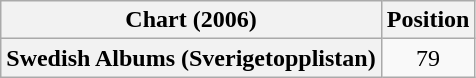<table class="wikitable plainrowheaders" style="text-align:center">
<tr>
<th scope="col">Chart (2006)</th>
<th scope="col">Position</th>
</tr>
<tr>
<th scope="row">Swedish Albums (Sverigetopplistan)</th>
<td>79</td>
</tr>
</table>
